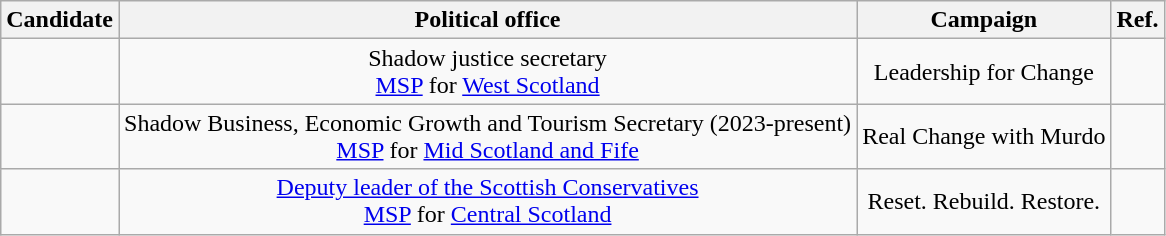<table class="wikitable sortable" style="text-align:center">
<tr>
<th>Candidate</th>
<th>Political office</th>
<th>Campaign</th>
<th class="unsortable">Ref.</th>
</tr>
<tr>
<td><br></td>
<td>Shadow justice secretary <br><a href='#'>MSP</a> for <a href='#'>West Scotland</a> </td>
<td>Leadership for Change</td>
<td></td>
</tr>
<tr>
<td><br></td>
<td>Shadow Business, Economic Growth and Tourism Secretary (2023-present)<br><a href='#'>MSP</a> for <a href='#'> Mid Scotland and Fife</a> </td>
<td>Real Change with Murdo</td>
<td></td>
</tr>
<tr>
<td><br></td>
<td><a href='#'>Deputy leader of the Scottish Conservatives</a> <br><a href='#'>MSP</a> for <a href='#'>Central Scotland</a> </td>
<td>Reset. Rebuild. Restore.</td>
<td></td>
</tr>
</table>
